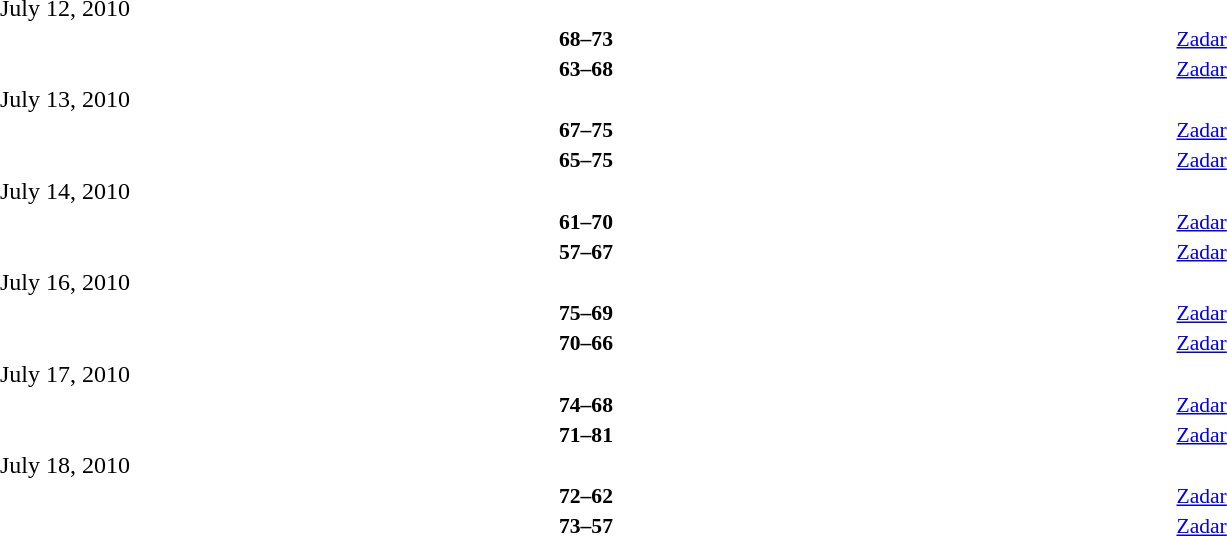<table style="width:100%;" cellspacing="1">
<tr>
<th width=25%></th>
<th width=3%></th>
<th width=6%></th>
<th width=3%></th>
<th width=25%></th>
</tr>
<tr>
<td>July 12, 2010</td>
</tr>
<tr style=font-size:90%>
<td align=right><strong></strong></td>
<td></td>
<td align=center><strong>68–73</strong></td>
<td></td>
<td><strong></strong></td>
<td><a href='#'>Zadar</a></td>
</tr>
<tr style=font-size:90%>
<td align=right><strong></strong></td>
<td></td>
<td align=center><strong>63–68</strong></td>
<td></td>
<td><strong></strong></td>
<td><a href='#'>Zadar</a></td>
</tr>
<tr>
<td>July 13, 2010</td>
</tr>
<tr style=font-size:90%>
<td align=right><strong></strong></td>
<td></td>
<td align=center><strong>67–75</strong></td>
<td></td>
<td><strong></strong></td>
<td><a href='#'>Zadar</a></td>
</tr>
<tr style=font-size:90%>
<td align=right><strong></strong></td>
<td></td>
<td align=center><strong>65–75</strong></td>
<td></td>
<td><strong></strong></td>
<td><a href='#'>Zadar</a></td>
</tr>
<tr>
<td>July 14, 2010</td>
</tr>
<tr style=font-size:90%>
<td align=right><strong></strong></td>
<td></td>
<td align=center><strong>61–70</strong></td>
<td></td>
<td><strong></strong></td>
<td><a href='#'>Zadar</a></td>
</tr>
<tr style=font-size:90%>
<td align=right><strong></strong></td>
<td></td>
<td align=center><strong>57–67</strong></td>
<td></td>
<td><strong></strong></td>
<td><a href='#'>Zadar</a></td>
</tr>
<tr>
<td>July 16, 2010</td>
</tr>
<tr style=font-size:90%>
<td align=right><strong></strong></td>
<td></td>
<td align=center><strong>75–69</strong></td>
<td></td>
<td><strong></strong></td>
<td><a href='#'>Zadar</a></td>
</tr>
<tr style=font-size:90%>
<td align=right><strong></strong></td>
<td></td>
<td align=center><strong>70–66</strong></td>
<td></td>
<td><strong></strong></td>
<td><a href='#'>Zadar</a></td>
</tr>
<tr>
<td>July 17, 2010</td>
</tr>
<tr style=font-size:90%>
<td align=right><strong></strong></td>
<td></td>
<td align=center><strong>74–68</strong></td>
<td></td>
<td><strong></strong></td>
<td><a href='#'>Zadar</a></td>
</tr>
<tr style=font-size:90%>
<td align=right><strong></strong></td>
<td></td>
<td align=center><strong>71–81</strong></td>
<td></td>
<td><strong></strong></td>
<td><a href='#'>Zadar</a></td>
</tr>
<tr>
<td>July 18, 2010</td>
</tr>
<tr style=font-size:90%>
<td align=right><strong></strong></td>
<td></td>
<td align=center><strong>72–62</strong></td>
<td></td>
<td><strong></strong></td>
<td><a href='#'>Zadar</a></td>
</tr>
<tr style=font-size:90%>
<td align=right><strong></strong></td>
<td></td>
<td align=center><strong>73–57</strong></td>
<td></td>
<td><strong></strong></td>
<td><a href='#'>Zadar</a></td>
</tr>
</table>
